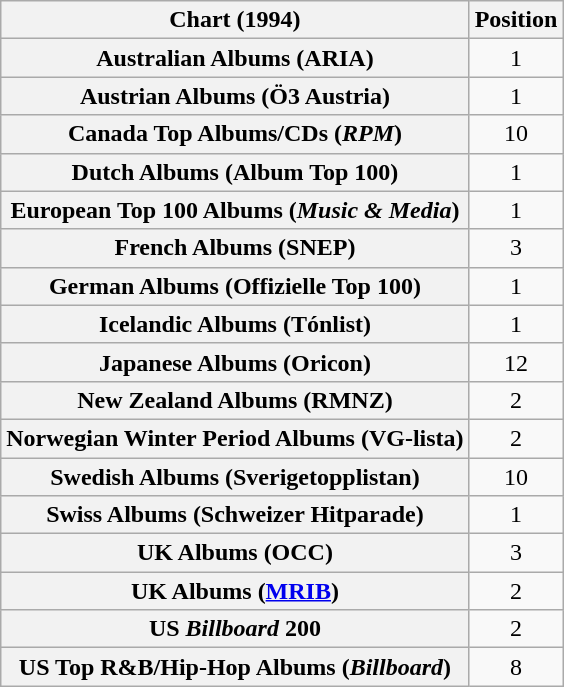<table class="wikitable sortable plainrowheaders" style="text-align:center">
<tr>
<th scope="col">Chart (1994)</th>
<th scope="col">Position</th>
</tr>
<tr>
<th scope="row">Australian Albums (ARIA)</th>
<td>1</td>
</tr>
<tr>
<th scope="row">Austrian Albums (Ö3 Austria)</th>
<td>1</td>
</tr>
<tr>
<th scope="row">Canada Top Albums/CDs (<em>RPM</em>)</th>
<td>10</td>
</tr>
<tr>
<th scope="row">Dutch Albums (Album Top 100)</th>
<td>1</td>
</tr>
<tr>
<th scope="row">European Top 100 Albums (<em>Music & Media</em>)</th>
<td>1</td>
</tr>
<tr>
<th scope="row">French Albums (SNEP)</th>
<td>3</td>
</tr>
<tr>
<th scope="row">German Albums (Offizielle Top 100)</th>
<td>1</td>
</tr>
<tr>
<th scope="row">Icelandic Albums (Tónlist)</th>
<td>1</td>
</tr>
<tr>
<th scope="row">Japanese Albums (Oricon)</th>
<td>12</td>
</tr>
<tr>
<th scope="row">New Zealand Albums (RMNZ)</th>
<td>2</td>
</tr>
<tr>
<th scope="row">Norwegian Winter Period Albums (VG-lista)</th>
<td>2</td>
</tr>
<tr>
<th scope="row">Swedish Albums (Sverigetopplistan)</th>
<td>10</td>
</tr>
<tr>
<th scope="row">Swiss Albums (Schweizer Hitparade)</th>
<td>1</td>
</tr>
<tr>
<th scope="row">UK Albums (OCC)</th>
<td>3</td>
</tr>
<tr>
<th scope="row">UK Albums (<a href='#'>MRIB</a>)</th>
<td>2</td>
</tr>
<tr>
<th scope="row">US <em>Billboard</em> 200</th>
<td>2</td>
</tr>
<tr>
<th scope="row">US Top R&B/Hip-Hop Albums (<em>Billboard</em>)</th>
<td>8</td>
</tr>
</table>
